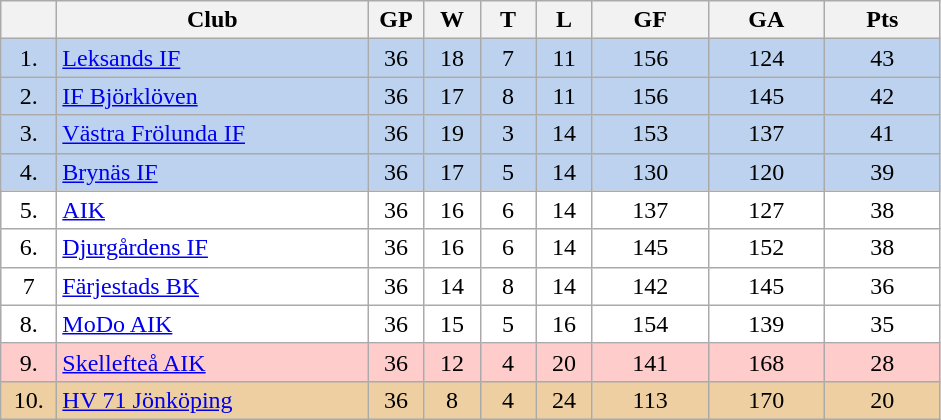<table class="wikitable">
<tr>
<th width="30"></th>
<th width="200">Club</th>
<th width="30">GP</th>
<th width="30">W</th>
<th width="30">T</th>
<th width="30">L</th>
<th width="70">GF</th>
<th width="70">GA</th>
<th width="70">Pts</th>
</tr>
<tr bgcolor="#BCD2EE" align="center">
<td>1.</td>
<td align="left"><a href='#'>Leksands IF</a></td>
<td>36</td>
<td>18</td>
<td>7</td>
<td>11</td>
<td>156</td>
<td>124</td>
<td>43</td>
</tr>
<tr bgcolor="#BCD2EE" align="center">
<td>2.</td>
<td align="left"><a href='#'>IF Björklöven</a></td>
<td>36</td>
<td>17</td>
<td>8</td>
<td>11</td>
<td>156</td>
<td>145</td>
<td>42</td>
</tr>
<tr bgcolor="#BCD2EE" align="center">
<td>3.</td>
<td align="left"><a href='#'>Västra Frölunda IF</a></td>
<td>36</td>
<td>19</td>
<td>3</td>
<td>14</td>
<td>153</td>
<td>137</td>
<td>41</td>
</tr>
<tr bgcolor="#BCD2EE" align="center">
<td>4.</td>
<td align="left"><a href='#'>Brynäs IF</a></td>
<td>36</td>
<td>17</td>
<td>5</td>
<td>14</td>
<td>130</td>
<td>120</td>
<td>39</td>
</tr>
<tr bgcolor="#FFFFFF" align="center">
<td>5.</td>
<td align="left"><a href='#'>AIK</a></td>
<td>36</td>
<td>16</td>
<td>6</td>
<td>14</td>
<td>137</td>
<td>127</td>
<td>38</td>
</tr>
<tr bgcolor="#FFFFFF" align="center">
<td>6.</td>
<td align="left"><a href='#'>Djurgårdens IF</a></td>
<td>36</td>
<td>16</td>
<td>6</td>
<td>14</td>
<td>145</td>
<td>152</td>
<td>38</td>
</tr>
<tr bgcolor="#FFFFFF" align="center">
<td>7</td>
<td align="left"><a href='#'>Färjestads BK</a></td>
<td>36</td>
<td>14</td>
<td>8</td>
<td>14</td>
<td>142</td>
<td>145</td>
<td>36</td>
</tr>
<tr bgcolor="#FFFFFF" align="center">
<td>8.</td>
<td align="left"><a href='#'>MoDo AIK</a></td>
<td>36</td>
<td>15</td>
<td>5</td>
<td>16</td>
<td>154</td>
<td>139</td>
<td>35</td>
</tr>
<tr bgcolor="#ffcccc" align="center">
<td>9.</td>
<td align="left"><a href='#'>Skellefteå AIK</a></td>
<td>36</td>
<td>12</td>
<td>4</td>
<td>20</td>
<td>141</td>
<td>168</td>
<td>28</td>
</tr>
<tr bgcolor="#EECFA1" align="center">
<td>10.</td>
<td align="left"><a href='#'>HV 71 Jönköping</a></td>
<td>36</td>
<td>8</td>
<td>4</td>
<td>24</td>
<td>113</td>
<td>170</td>
<td>20</td>
</tr>
</table>
